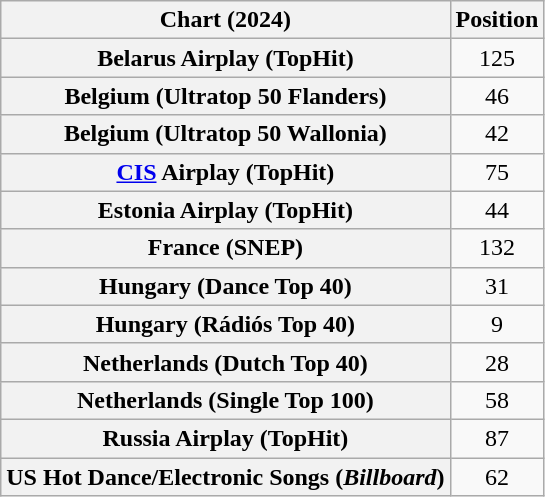<table class="wikitable sortable plainrowheaders" style="text-align:center">
<tr>
<th scope="col">Chart (2024)</th>
<th scope="col">Position</th>
</tr>
<tr>
<th scope="row">Belarus Airplay (TopHit)</th>
<td>125</td>
</tr>
<tr>
<th scope="row">Belgium (Ultratop 50 Flanders)</th>
<td>46</td>
</tr>
<tr>
<th scope="row">Belgium (Ultratop 50 Wallonia)</th>
<td>42</td>
</tr>
<tr>
<th scope="row"><a href='#'>CIS</a> Airplay (TopHit)</th>
<td>75</td>
</tr>
<tr>
<th scope="row">Estonia Airplay (TopHit)</th>
<td>44</td>
</tr>
<tr>
<th scope="row">France (SNEP)</th>
<td>132</td>
</tr>
<tr>
<th scope="row">Hungary (Dance Top 40)</th>
<td>31</td>
</tr>
<tr>
<th scope="row">Hungary (Rádiós Top 40)</th>
<td>9</td>
</tr>
<tr>
<th scope="row">Netherlands (Dutch Top 40)</th>
<td>28</td>
</tr>
<tr>
<th scope="row">Netherlands (Single Top 100)</th>
<td>58</td>
</tr>
<tr>
<th scope="row">Russia Airplay (TopHit)</th>
<td>87</td>
</tr>
<tr>
<th scope="row">US Hot Dance/Electronic Songs (<em>Billboard</em>)</th>
<td>62</td>
</tr>
</table>
